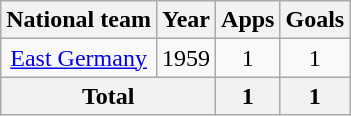<table class=wikitable style="text-align: center;">
<tr>
<th>National team</th>
<th>Year</th>
<th>Apps</th>
<th>Goals</th>
</tr>
<tr>
<td rowspan=1><a href='#'>East Germany</a></td>
<td>1959</td>
<td>1</td>
<td>1</td>
</tr>
<tr>
<th colspan=2>Total</th>
<th>1</th>
<th>1</th>
</tr>
</table>
